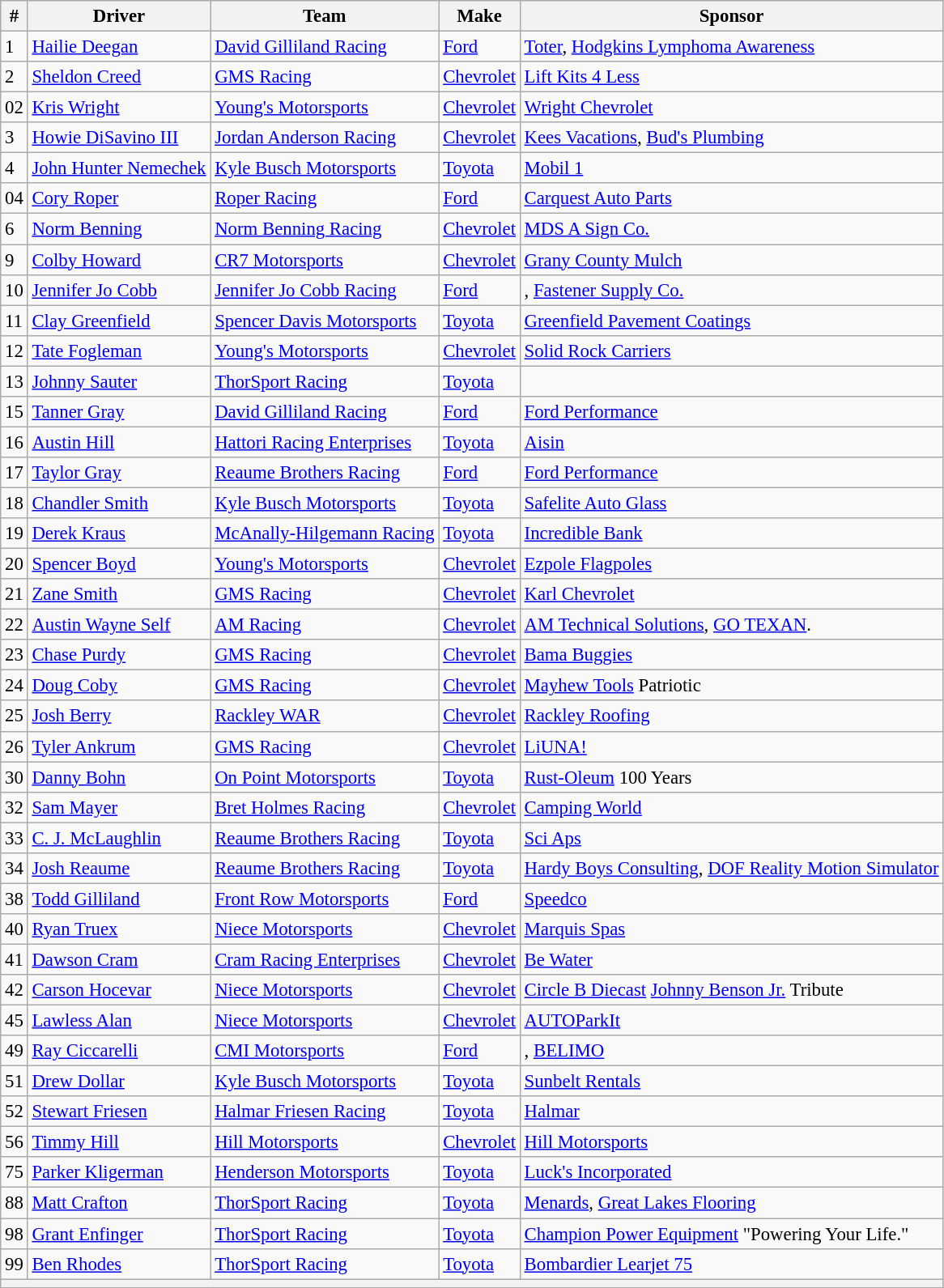<table class="wikitable" style="font-size: 95%;">
<tr>
<th>#</th>
<th>Driver</th>
<th>Team</th>
<th>Make</th>
<th>Sponsor</th>
</tr>
<tr>
<td>1</td>
<td><a href='#'>Hailie Deegan</a></td>
<td><a href='#'>David Gilliland Racing</a></td>
<td><a href='#'>Ford</a></td>
<td><a href='#'>Toter</a>, <a href='#'>Hodgkins Lymphoma Awareness</a></td>
</tr>
<tr>
<td>2</td>
<td><a href='#'>Sheldon Creed</a></td>
<td><a href='#'>GMS Racing</a></td>
<td><a href='#'>Chevrolet</a></td>
<td><a href='#'>Lift Kits 4 Less</a></td>
</tr>
<tr>
<td>02</td>
<td><a href='#'>Kris Wright</a></td>
<td><a href='#'>Young's Motorsports</a></td>
<td><a href='#'>Chevrolet</a></td>
<td><a href='#'>Wright Chevrolet</a></td>
</tr>
<tr>
<td>3</td>
<td><a href='#'>Howie DiSavino III</a></td>
<td><a href='#'>Jordan Anderson Racing</a></td>
<td><a href='#'>Chevrolet</a></td>
<td><a href='#'>Kees Vacations</a>, <a href='#'>Bud's Plumbing</a></td>
</tr>
<tr>
<td>4</td>
<td><a href='#'>John Hunter Nemechek</a></td>
<td><a href='#'>Kyle Busch Motorsports</a></td>
<td><a href='#'>Toyota</a></td>
<td><a href='#'>Mobil 1</a></td>
</tr>
<tr>
<td>04</td>
<td><a href='#'>Cory Roper</a></td>
<td><a href='#'>Roper Racing</a></td>
<td><a href='#'>Ford</a></td>
<td><a href='#'>Carquest Auto Parts</a></td>
</tr>
<tr>
<td>6</td>
<td><a href='#'>Norm Benning</a></td>
<td><a href='#'>Norm Benning Racing</a></td>
<td><a href='#'>Chevrolet</a></td>
<td><a href='#'>MDS A Sign Co.</a></td>
</tr>
<tr>
<td>9</td>
<td><a href='#'>Colby Howard</a></td>
<td><a href='#'>CR7 Motorsports</a></td>
<td><a href='#'>Chevrolet</a></td>
<td><a href='#'>Grany County Mulch</a></td>
</tr>
<tr>
<td>10</td>
<td><a href='#'>Jennifer Jo Cobb</a></td>
<td><a href='#'>Jennifer Jo Cobb Racing</a></td>
<td><a href='#'>Ford</a></td>
<td>, <a href='#'>Fastener Supply Co.</a></td>
</tr>
<tr>
<td>11</td>
<td><a href='#'>Clay Greenfield</a></td>
<td><a href='#'>Spencer Davis Motorsports</a></td>
<td><a href='#'>Toyota</a></td>
<td><a href='#'>Greenfield Pavement Coatings</a></td>
</tr>
<tr>
<td>12</td>
<td><a href='#'>Tate Fogleman</a></td>
<td><a href='#'>Young's Motorsports</a></td>
<td><a href='#'>Chevrolet</a></td>
<td><a href='#'>Solid Rock Carriers</a></td>
</tr>
<tr>
<td>13</td>
<td><a href='#'>Johnny Sauter</a></td>
<td><a href='#'>ThorSport Racing</a></td>
<td><a href='#'>Toyota</a></td>
<td></td>
</tr>
<tr>
<td>15</td>
<td><a href='#'>Tanner Gray</a></td>
<td><a href='#'>David Gilliland Racing</a></td>
<td><a href='#'>Ford</a></td>
<td><a href='#'>Ford Performance</a></td>
</tr>
<tr>
<td>16</td>
<td><a href='#'>Austin Hill</a></td>
<td><a href='#'>Hattori Racing Enterprises</a></td>
<td><a href='#'>Toyota</a></td>
<td><a href='#'>Aisin</a></td>
</tr>
<tr>
<td>17</td>
<td><a href='#'>Taylor Gray</a></td>
<td><a href='#'>Reaume Brothers Racing</a></td>
<td><a href='#'>Ford</a></td>
<td><a href='#'>Ford Performance</a></td>
</tr>
<tr>
<td>18</td>
<td><a href='#'>Chandler Smith</a></td>
<td><a href='#'>Kyle Busch Motorsports</a></td>
<td><a href='#'>Toyota</a></td>
<td><a href='#'>Safelite Auto Glass</a></td>
</tr>
<tr>
<td>19</td>
<td><a href='#'>Derek Kraus</a></td>
<td><a href='#'>McAnally-Hilgemann Racing</a></td>
<td><a href='#'>Toyota</a></td>
<td><a href='#'>Incredible Bank</a></td>
</tr>
<tr>
<td>20</td>
<td><a href='#'>Spencer Boyd</a></td>
<td><a href='#'>Young's Motorsports</a></td>
<td><a href='#'>Chevrolet</a></td>
<td><a href='#'>Ezpole Flagpoles</a></td>
</tr>
<tr>
<td>21</td>
<td><a href='#'>Zane Smith</a></td>
<td><a href='#'>GMS Racing</a></td>
<td><a href='#'>Chevrolet</a></td>
<td><a href='#'>Karl Chevrolet</a></td>
</tr>
<tr>
<td>22</td>
<td><a href='#'>Austin Wayne Self</a></td>
<td><a href='#'>AM Racing</a></td>
<td><a href='#'>Chevrolet</a></td>
<td><a href='#'>AM Technical Solutions</a>, <a href='#'>GO TEXAN</a>.</td>
</tr>
<tr>
<td>23</td>
<td><a href='#'>Chase Purdy</a></td>
<td><a href='#'>GMS Racing</a></td>
<td><a href='#'>Chevrolet</a></td>
<td><a href='#'>Bama Buggies</a></td>
</tr>
<tr>
<td>24</td>
<td><a href='#'>Doug Coby</a></td>
<td><a href='#'>GMS Racing</a></td>
<td><a href='#'>Chevrolet</a></td>
<td><a href='#'>Mayhew Tools</a> Patriotic</td>
</tr>
<tr>
<td>25</td>
<td><a href='#'>Josh Berry</a></td>
<td><a href='#'>Rackley WAR</a></td>
<td><a href='#'>Chevrolet</a></td>
<td><a href='#'>Rackley Roofing</a></td>
</tr>
<tr>
<td>26</td>
<td><a href='#'>Tyler Ankrum</a></td>
<td><a href='#'>GMS Racing</a></td>
<td><a href='#'>Chevrolet</a></td>
<td><a href='#'>LiUNA!</a></td>
</tr>
<tr>
<td>30</td>
<td><a href='#'>Danny Bohn</a></td>
<td><a href='#'>On Point Motorsports</a></td>
<td><a href='#'>Toyota</a></td>
<td><a href='#'>Rust-Oleum</a> 100 Years</td>
</tr>
<tr>
<td>32</td>
<td><a href='#'>Sam Mayer</a></td>
<td><a href='#'>Bret Holmes Racing</a></td>
<td><a href='#'>Chevrolet</a></td>
<td><a href='#'>Camping World</a></td>
</tr>
<tr>
<td>33</td>
<td><a href='#'>C. J. McLaughlin</a></td>
<td><a href='#'>Reaume Brothers Racing</a></td>
<td><a href='#'>Toyota</a></td>
<td><a href='#'>Sci Aps</a></td>
</tr>
<tr>
<td>34</td>
<td><a href='#'>Josh Reaume</a></td>
<td><a href='#'>Reaume Brothers Racing</a></td>
<td><a href='#'>Toyota</a></td>
<td><a href='#'>Hardy Boys Consulting</a>, <a href='#'>DOF Reality Motion Simulator</a></td>
</tr>
<tr>
<td>38</td>
<td><a href='#'>Todd Gilliland</a></td>
<td><a href='#'>Front Row Motorsports</a></td>
<td><a href='#'>Ford</a></td>
<td><a href='#'>Speedco</a></td>
</tr>
<tr>
<td>40</td>
<td><a href='#'>Ryan Truex</a></td>
<td><a href='#'>Niece Motorsports</a></td>
<td><a href='#'>Chevrolet</a></td>
<td><a href='#'>Marquis Spas</a></td>
</tr>
<tr>
<td>41</td>
<td><a href='#'>Dawson Cram</a></td>
<td><a href='#'>Cram Racing Enterprises</a></td>
<td><a href='#'>Chevrolet</a></td>
<td><a href='#'>Be Water</a></td>
</tr>
<tr>
<td>42</td>
<td><a href='#'>Carson Hocevar</a></td>
<td><a href='#'>Niece Motorsports</a></td>
<td><a href='#'>Chevrolet</a></td>
<td><a href='#'>Circle B Diecast</a> <a href='#'>Johnny Benson Jr.</a> Tribute</td>
</tr>
<tr>
<td>45</td>
<td><a href='#'>Lawless Alan</a></td>
<td><a href='#'>Niece Motorsports</a></td>
<td><a href='#'>Chevrolet</a></td>
<td><a href='#'>AUTOParkIt</a></td>
</tr>
<tr>
<td>49</td>
<td><a href='#'>Ray Ciccarelli</a></td>
<td><a href='#'>CMI Motorsports</a></td>
<td><a href='#'>Ford</a></td>
<td>, <a href='#'>BELIMO</a></td>
</tr>
<tr>
<td>51</td>
<td><a href='#'>Drew Dollar</a></td>
<td><a href='#'>Kyle Busch Motorsports</a></td>
<td><a href='#'>Toyota</a></td>
<td><a href='#'>Sunbelt Rentals</a></td>
</tr>
<tr>
<td>52</td>
<td><a href='#'>Stewart Friesen</a></td>
<td><a href='#'>Halmar Friesen Racing</a></td>
<td><a href='#'>Toyota</a></td>
<td><a href='#'>Halmar</a></td>
</tr>
<tr>
<td>56</td>
<td><a href='#'>Timmy Hill</a></td>
<td><a href='#'>Hill Motorsports</a></td>
<td><a href='#'>Chevrolet</a></td>
<td><a href='#'>Hill Motorsports</a></td>
</tr>
<tr>
<td>75</td>
<td><a href='#'>Parker Kligerman</a></td>
<td><a href='#'>Henderson Motorsports</a></td>
<td><a href='#'>Toyota</a></td>
<td><a href='#'>Luck's Incorporated</a></td>
</tr>
<tr>
<td>88</td>
<td><a href='#'>Matt Crafton</a></td>
<td><a href='#'>ThorSport Racing</a></td>
<td><a href='#'>Toyota</a></td>
<td><a href='#'>Menards</a>, <a href='#'>Great Lakes Flooring</a></td>
</tr>
<tr>
<td>98</td>
<td><a href='#'>Grant Enfinger</a></td>
<td><a href='#'>ThorSport Racing</a></td>
<td><a href='#'>Toyota</a></td>
<td><a href='#'>Champion Power Equipment</a> "Powering Your Life."</td>
</tr>
<tr>
<td>99</td>
<td><a href='#'>Ben Rhodes</a></td>
<td><a href='#'>ThorSport Racing</a></td>
<td><a href='#'>Toyota</a></td>
<td><a href='#'>Bombardier Learjet 75</a></td>
</tr>
<tr>
<th colspan="5"></th>
</tr>
</table>
